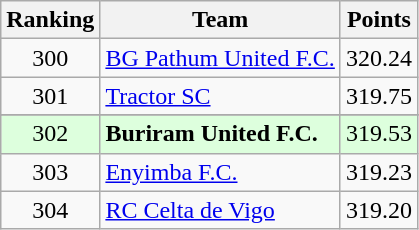<table class="wikitable" style="text-align: center;">
<tr>
<th>Ranking</th>
<th>Team</th>
<th>Points</th>
</tr>
<tr>
<td>300</td>
<td align=left> <a href='#'>BG Pathum United F.C.</a></td>
<td>320.24</td>
</tr>
<tr>
<td>301</td>
<td align=left> <a href='#'>Tractor SC</a></td>
<td>319.75</td>
</tr>
<tr>
</tr>
<tr bgcolor="#ddffdd">
<td>302</td>
<td align=left> <strong>Buriram United F.C.</strong></td>
<td>319.53</td>
</tr>
<tr>
<td>303</td>
<td align=left> <a href='#'>Enyimba F.C.</a></td>
<td>319.23</td>
</tr>
<tr>
<td>304</td>
<td align=left> <a href='#'>RC Celta de Vigo</a></td>
<td>319.20</td>
</tr>
</table>
